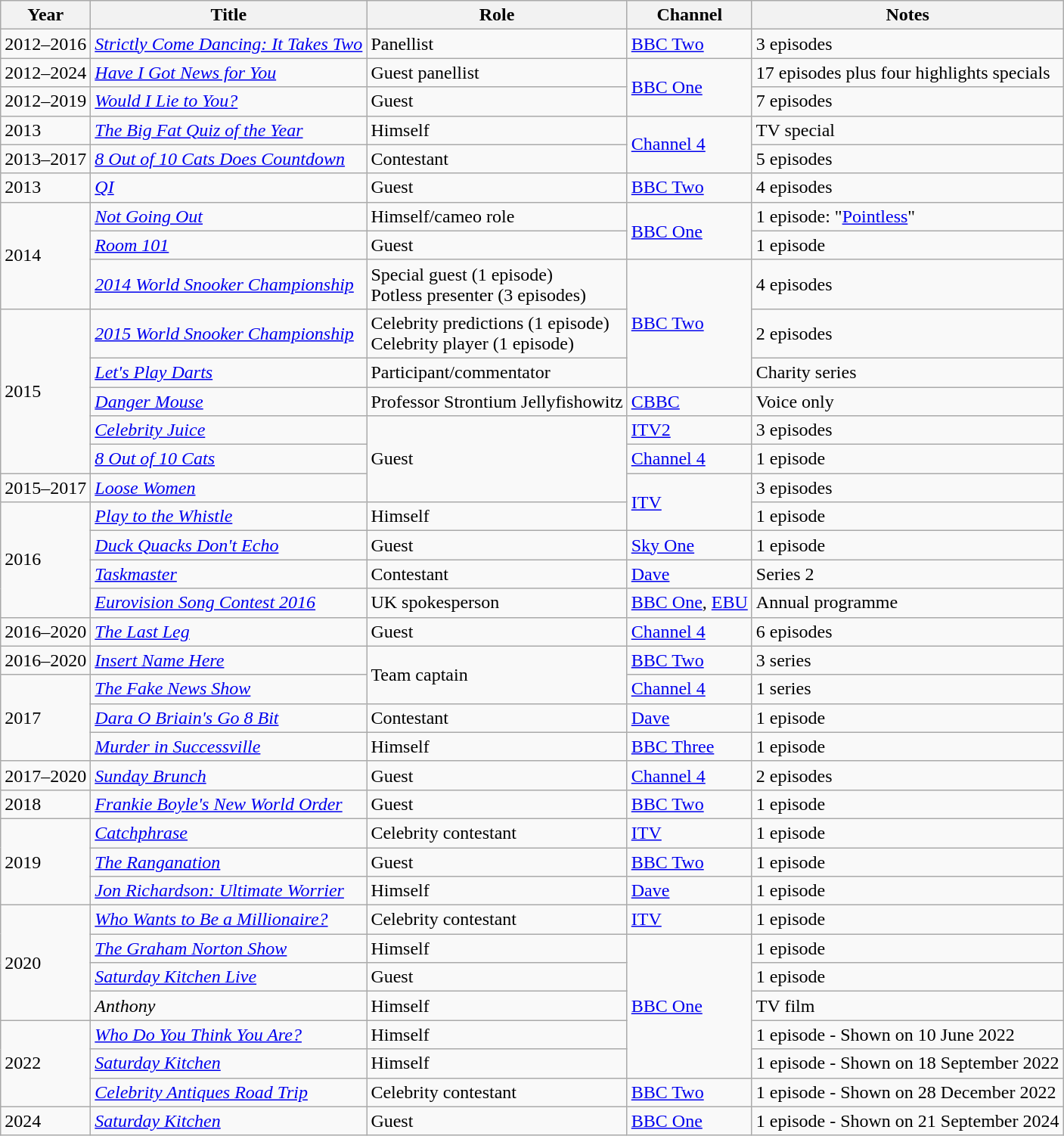<table class="wikitable">
<tr>
<th>Year</th>
<th>Title</th>
<th>Role</th>
<th>Channel</th>
<th>Notes</th>
</tr>
<tr>
<td>2012–2016</td>
<td><em><a href='#'>Strictly Come Dancing: It Takes Two</a></em></td>
<td>Panellist</td>
<td><a href='#'>BBC Two</a></td>
<td>3 episodes</td>
</tr>
<tr>
<td>2012–2024</td>
<td><em><a href='#'>Have I Got News for You</a></em></td>
<td>Guest panellist</td>
<td rowspan="2"><a href='#'>BBC One</a></td>
<td>17 episodes plus four highlights specials</td>
</tr>
<tr>
<td>2012–2019</td>
<td><em><a href='#'>Would I Lie to You?</a></em></td>
<td>Guest</td>
<td>7 episodes</td>
</tr>
<tr>
<td>2013</td>
<td><em><a href='#'>The Big Fat Quiz of the Year</a></em></td>
<td>Himself</td>
<td rowspan="2"><a href='#'>Channel 4</a></td>
<td>TV special</td>
</tr>
<tr>
<td>2013–2017</td>
<td><em><a href='#'>8 Out of 10 Cats Does Countdown</a></em></td>
<td>Contestant</td>
<td>5 episodes</td>
</tr>
<tr>
<td>2013</td>
<td><em><a href='#'>QI</a></em></td>
<td>Guest</td>
<td><a href='#'>BBC Two</a></td>
<td>4 episodes</td>
</tr>
<tr>
<td rowspan="3">2014</td>
<td><em><a href='#'>Not Going Out</a></em></td>
<td>Himself/cameo role</td>
<td rowspan="2"><a href='#'>BBC One</a></td>
<td>1 episode: "<a href='#'>Pointless</a>"</td>
</tr>
<tr>
<td><a href='#'><em>Room 101</em></a></td>
<td>Guest</td>
<td>1 episode</td>
</tr>
<tr>
<td><em><a href='#'>2014 World Snooker Championship</a></em></td>
<td>Special guest (1 episode)<br>Potless presenter (3 episodes)</td>
<td rowspan="3"><a href='#'>BBC Two</a></td>
<td>4 episodes</td>
</tr>
<tr>
<td rowspan="5">2015</td>
<td><em><a href='#'>2015 World Snooker Championship</a></em></td>
<td>Celebrity predictions (1 episode)<br>Celebrity player (1 episode)</td>
<td>2 episodes</td>
</tr>
<tr>
<td><em><a href='#'>Let's Play Darts</a></em></td>
<td>Participant/commentator</td>
<td>Charity series</td>
</tr>
<tr>
<td><em><a href='#'>Danger Mouse</a></em></td>
<td>Professor Strontium Jellyfishowitz</td>
<td><a href='#'>CBBC</a></td>
<td>Voice only</td>
</tr>
<tr>
<td><em><a href='#'>Celebrity Juice</a></em></td>
<td rowspan="3">Guest</td>
<td><a href='#'>ITV2</a></td>
<td>3 episodes</td>
</tr>
<tr>
<td><em><a href='#'>8 Out of 10 Cats</a></em></td>
<td><a href='#'>Channel 4</a></td>
<td>1 episode</td>
</tr>
<tr>
<td>2015–2017</td>
<td><em><a href='#'>Loose Women</a></em></td>
<td rowspan="2"><a href='#'>ITV</a></td>
<td>3 episodes</td>
</tr>
<tr>
<td rowspan="4">2016</td>
<td><em><a href='#'>Play to the Whistle</a></em></td>
<td>Himself</td>
<td>1 episode</td>
</tr>
<tr>
<td><em><a href='#'>Duck Quacks Don't Echo</a></em></td>
<td>Guest</td>
<td><a href='#'>Sky One</a></td>
<td>1 episode</td>
</tr>
<tr>
<td><em><a href='#'>Taskmaster</a></em></td>
<td>Contestant</td>
<td><a href='#'>Dave</a></td>
<td>Series 2</td>
</tr>
<tr>
<td><em><a href='#'>Eurovision Song Contest 2016</a></em></td>
<td>UK spokesperson</td>
<td><a href='#'>BBC One</a>, <a href='#'>EBU</a></td>
<td>Annual programme</td>
</tr>
<tr>
<td>2016–2020</td>
<td><em><a href='#'>The Last Leg</a></em></td>
<td>Guest</td>
<td><a href='#'>Channel 4</a></td>
<td>6 episodes</td>
</tr>
<tr>
<td>2016–2020</td>
<td><em><a href='#'>Insert Name Here</a></em></td>
<td rowspan="2">Team captain</td>
<td><a href='#'>BBC Two</a></td>
<td>3 series</td>
</tr>
<tr>
<td rowspan="3">2017</td>
<td><em><a href='#'>The Fake News Show</a></em></td>
<td><a href='#'>Channel 4</a></td>
<td>1 series</td>
</tr>
<tr>
<td><em><a href='#'>Dara O Briain's Go 8 Bit</a></em></td>
<td>Contestant</td>
<td><a href='#'>Dave</a></td>
<td>1 episode</td>
</tr>
<tr>
<td><em><a href='#'>Murder in Successville</a></em></td>
<td>Himself</td>
<td><a href='#'>BBC Three</a></td>
<td>1 episode</td>
</tr>
<tr>
<td>2017–2020</td>
<td><em><a href='#'>Sunday Brunch</a></em></td>
<td>Guest</td>
<td><a href='#'>Channel 4</a></td>
<td>2 episodes</td>
</tr>
<tr>
<td>2018</td>
<td><em><a href='#'>Frankie Boyle's New World Order</a></em></td>
<td>Guest</td>
<td><a href='#'>BBC Two</a></td>
<td>1 episode</td>
</tr>
<tr>
<td rowspan="3">2019</td>
<td><em><a href='#'>Catchphrase</a></em></td>
<td>Celebrity contestant</td>
<td><a href='#'>ITV</a></td>
<td>1 episode</td>
</tr>
<tr>
<td><em><a href='#'>The Ranganation</a></em></td>
<td>Guest</td>
<td><a href='#'>BBC Two</a></td>
<td>1 episode</td>
</tr>
<tr>
<td><em><a href='#'>Jon Richardson: Ultimate Worrier</a></em></td>
<td>Himself</td>
<td><a href='#'>Dave</a></td>
<td>1 episode</td>
</tr>
<tr>
<td rowspan="4">2020</td>
<td><em><a href='#'>Who Wants to Be a Millionaire?</a></em></td>
<td>Celebrity contestant</td>
<td><a href='#'>ITV</a></td>
<td>1 episode</td>
</tr>
<tr>
<td><em><a href='#'>The Graham Norton Show</a></em></td>
<td>Himself</td>
<td rowspan="5"><a href='#'>BBC One</a></td>
<td>1 episode</td>
</tr>
<tr>
<td><em><a href='#'>Saturday Kitchen Live</a></em></td>
<td>Guest</td>
<td>1 episode</td>
</tr>
<tr>
<td><em>Anthony</em></td>
<td>Himself</td>
<td>TV film</td>
</tr>
<tr>
<td rowspan="3">2022</td>
<td><em><a href='#'>Who Do You Think You Are?</a></em></td>
<td>Himself</td>
<td>1 episode - Shown on 10 June 2022</td>
</tr>
<tr>
<td><em><a href='#'>Saturday Kitchen</a></em></td>
<td>Himself</td>
<td>1 episode - Shown on 18 September 2022</td>
</tr>
<tr>
<td><em><a href='#'>Celebrity Antiques Road Trip</a></em></td>
<td>Celebrity contestant</td>
<td><a href='#'>BBC Two</a></td>
<td>1 episode - Shown on 28 December 2022</td>
</tr>
<tr>
<td>2024</td>
<td><em><a href='#'>Saturday Kitchen</a></em></td>
<td>Guest</td>
<td><a href='#'>BBC One</a></td>
<td>1 episode - Shown on 21 September 2024</td>
</tr>
</table>
